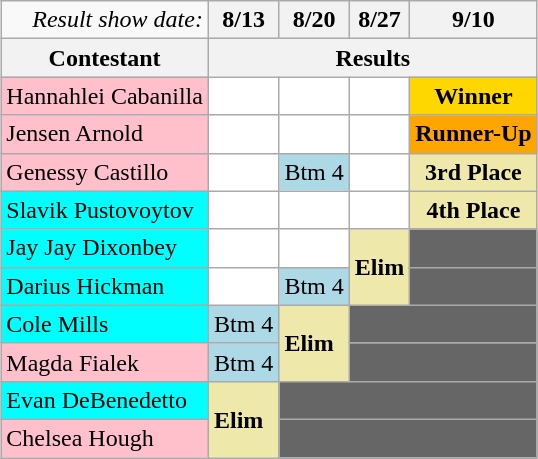<table class="wikitable"  style="margin: auto;">
<tr>
<td align="right"><em>Result show date:</em></td>
<th>8/13</th>
<th>8/20</th>
<th>8/27</th>
<th>9/10</th>
</tr>
<tr>
<th>Contestant</th>
<th colspan="9" align="center">Results</th>
</tr>
<tr>
<td style="background:pink;">Hannahlei Cabanilla</td>
<td style="background:white;"></td>
<td style="background:white;"></td>
<td style="background:white;"></td>
<td style="background:gold;text-align:center;"><strong>Winner</strong></td>
</tr>
<tr>
<td style="background:pink;">Jensen Arnold</td>
<td style="background:white;"></td>
<td style="background:white;"></td>
<td style="background:white;"></td>
<td style="background:orange;text-align:center;"><strong>Runner-Up</strong></td>
</tr>
<tr>
<td style="background:pink;">Genessy Castillo</td>
<td style="background:white;"></td>
<td style="background:lightblue;">Btm 4</td>
<td style="background:white;"></td>
<td style="background:palegoldenrod;text-align:center;"><strong>3rd Place</strong></td>
</tr>
<tr>
<td style="background:cyan;">Slavik Pustovoytov</td>
<td style="background:white;"></td>
<td style="background:white;"></td>
<td style="background:white;"></td>
<td style="background:palegoldenrod;text-align:center;"><strong>4th Place</strong></td>
</tr>
<tr>
<td style="background:cyan;">Jay Jay Dixonbey</td>
<td style="background:white;"></td>
<td style="background:white;"></td>
<td style="background:palegoldenrod;" rowspan="2"><strong>Elim</strong></td>
<td colspan="2" style="background:#666;"></td>
</tr>
<tr>
<td style="background:cyan;">Darius Hickman</td>
<td style="background:white;"></td>
<td style="background:lightblue;">Btm 4</td>
<td colspan="2" style="background:#666;"></td>
</tr>
<tr>
<td style="background:cyan;">Cole Mills</td>
<td style="background:lightblue;">Btm 4</td>
<td style="background:palegoldenrod;" rowspan="2"><strong>Elim</strong></td>
<td colspan="3" style="background:#666;"></td>
</tr>
<tr>
<td style="background:pink;">Magda Fialek</td>
<td style="background:lightblue;">Btm 4</td>
<td colspan="3" style="background:#666;"></td>
</tr>
<tr>
<td style="background:cyan;">Evan DeBenedetto</td>
<td style="background:palegoldenrod;" rowspan="2"><strong>Elim</strong></td>
<td colspan="4" style="background:#666;"></td>
</tr>
<tr>
<td style="background:pink;">Chelsea Hough</td>
<td colspan="4" style="background:#666;"></td>
</tr>
</table>
